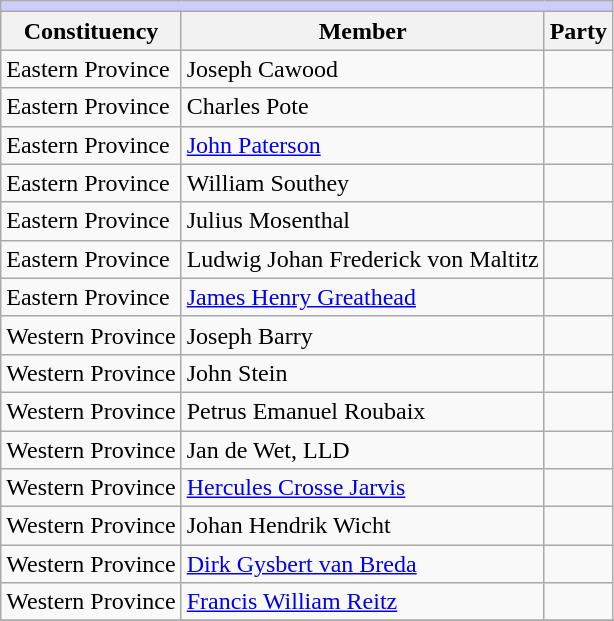<table class="sortable wikitable" id="elected-mps">
<tr>
<td colspan="3" bgcolor="ccccff"></td>
</tr>
<tr>
<th>Constituency</th>
<th>Member</th>
<th>Party</th>
</tr>
<tr>
<td>Eastern Province</td>
<td>Joseph Cawood</td>
<td></td>
</tr>
<tr>
<td>Eastern Province</td>
<td>Charles Pote</td>
<td></td>
</tr>
<tr>
<td>Eastern Province</td>
<td><a href='#'>John Paterson</a></td>
<td></td>
</tr>
<tr>
<td>Eastern Province</td>
<td>William Southey</td>
<td></td>
</tr>
<tr>
<td>Eastern Province</td>
<td>Julius Mosenthal</td>
<td></td>
</tr>
<tr>
<td>Eastern Province</td>
<td>Ludwig Johan Frederick von Maltitz</td>
<td></td>
</tr>
<tr>
<td>Eastern Province</td>
<td><a href='#'>James Henry Greathead</a></td>
<td></td>
</tr>
<tr>
<td>Western Province</td>
<td>Joseph Barry</td>
<td></td>
</tr>
<tr>
<td>Western Province</td>
<td>John Stein</td>
<td></td>
</tr>
<tr>
<td>Western Province</td>
<td>Petrus Emanuel Roubaix</td>
<td></td>
</tr>
<tr>
<td>Western Province</td>
<td>Jan de Wet, LLD</td>
<td></td>
</tr>
<tr>
<td>Western Province</td>
<td><a href='#'>Hercules Crosse Jarvis</a></td>
<td></td>
</tr>
<tr>
<td>Western Province</td>
<td>Johan Hendrik Wicht</td>
<td></td>
</tr>
<tr>
<td>Western Province</td>
<td><a href='#'>Dirk Gysbert van Breda</a></td>
<td></td>
</tr>
<tr>
<td>Western Province</td>
<td><a href='#'>Francis William Reitz</a></td>
<td></td>
</tr>
<tr>
</tr>
</table>
